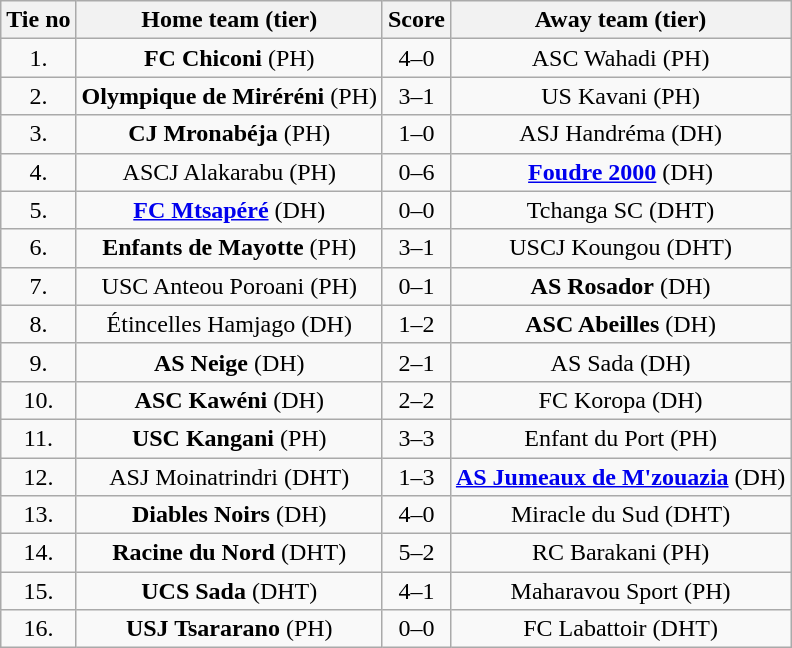<table class="wikitable" style="text-align: center">
<tr>
<th>Tie no</th>
<th>Home team (tier)</th>
<th>Score</th>
<th>Away team (tier)</th>
</tr>
<tr>
<td>1.</td>
<td> <strong>FC Chiconi</strong> (PH)</td>
<td>4–0</td>
<td>ASC Wahadi (PH) </td>
</tr>
<tr>
<td>2.</td>
<td> <strong>Olympique de Miréréni</strong> (PH)</td>
<td>3–1</td>
<td>US Kavani (PH) </td>
</tr>
<tr>
<td>3.</td>
<td> <strong>CJ Mronabéja</strong> (PH)</td>
<td>1–0</td>
<td>ASJ Handréma (DH) </td>
</tr>
<tr>
<td>4.</td>
<td> ASCJ Alakarabu (PH)</td>
<td>0–6</td>
<td><strong><a href='#'>Foudre 2000</a></strong> (DH) </td>
</tr>
<tr>
<td>5.</td>
<td> <strong><a href='#'>FC Mtsapéré</a></strong> (DH)</td>
<td>0–0 </td>
<td>Tchanga SC (DHT) </td>
</tr>
<tr>
<td>6.</td>
<td> <strong>Enfants de Mayotte</strong> (PH)</td>
<td>3–1</td>
<td>USCJ Koungou (DHT) </td>
</tr>
<tr>
<td>7.</td>
<td> USC Anteou Poroani (PH)</td>
<td>0–1</td>
<td><strong>AS Rosador</strong> (DH) </td>
</tr>
<tr>
<td>8.</td>
<td> Étincelles Hamjago (DH)</td>
<td>1–2</td>
<td><strong>ASC Abeilles</strong> (DH) </td>
</tr>
<tr>
<td>9.</td>
<td> <strong>AS Neige</strong> (DH)</td>
<td>2–1 </td>
<td>AS Sada (DH) </td>
</tr>
<tr>
<td>10.</td>
<td> <strong>ASC Kawéni</strong> (DH)</td>
<td>2–2 </td>
<td>FC Koropa (DH) </td>
</tr>
<tr>
<td>11.</td>
<td> <strong>USC Kangani</strong> (PH)</td>
<td>3–3 </td>
<td>Enfant du Port (PH) </td>
</tr>
<tr>
<td>12.</td>
<td> ASJ Moinatrindri (DHT)</td>
<td>1–3</td>
<td><strong><a href='#'>AS Jumeaux de M'zouazia</a></strong> (DH) </td>
</tr>
<tr>
<td>13.</td>
<td> <strong>Diables Noirs</strong> (DH)</td>
<td>4–0</td>
<td>Miracle du Sud (DHT) </td>
</tr>
<tr>
<td>14.</td>
<td> <strong>Racine du Nord</strong> (DHT)</td>
<td>5–2</td>
<td>RC Barakani (PH) </td>
</tr>
<tr>
<td>15.</td>
<td> <strong>UCS Sada</strong> (DHT)</td>
<td>4–1</td>
<td>Maharavou Sport (PH) </td>
</tr>
<tr>
<td>16.</td>
<td> <strong>USJ Tsararano</strong> (PH)</td>
<td>0–0 </td>
<td>FC Labattoir (DHT) </td>
</tr>
</table>
